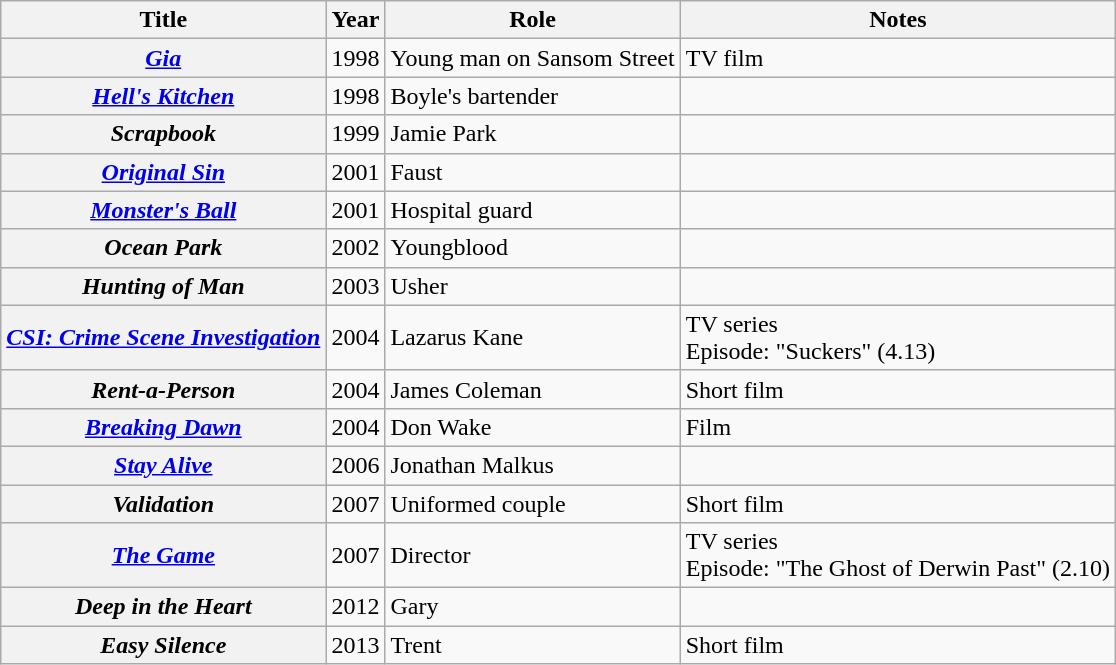<table class="wikitable plainrowheaders sortable">
<tr>
<th scope="col">Title</th>
<th scope="col">Year</th>
<th scope="col">Role</th>
<th scope="col" class="unsortable">Notes</th>
</tr>
<tr>
<th scope="row"><em><a href='#'>Gia</a></em></th>
<td>1998</td>
<td>Young man on Sansom Street</td>
<td>TV film</td>
</tr>
<tr>
<th scope="row"><em><a href='#'>Hell's Kitchen</a></em></th>
<td>1998</td>
<td>Boyle's bartender</td>
<td></td>
</tr>
<tr>
<th scope="row"><em>Scrapbook</em></th>
<td>1999</td>
<td>Jamie Park</td>
<td></td>
</tr>
<tr>
<th scope="row"><em><a href='#'>Original Sin</a></em></th>
<td>2001</td>
<td>Faust</td>
<td></td>
</tr>
<tr>
<th scope="row"><em><a href='#'>Monster's Ball</a></em></th>
<td>2001</td>
<td>Hospital guard</td>
<td></td>
</tr>
<tr>
<th scope="row"><em>Ocean Park </em></th>
<td>2002</td>
<td>Youngblood</td>
<td></td>
</tr>
<tr>
<th scope="row"><em>Hunting of Man</em></th>
<td>2003</td>
<td>Usher</td>
<td></td>
</tr>
<tr>
<th scope="row"><em><a href='#'>CSI: Crime Scene Investigation</a></em></th>
<td>2004</td>
<td>Lazarus Kane</td>
<td>TV series<br>Episode: "Suckers" (4.13)</td>
</tr>
<tr>
<th scope="row"><em>Rent-a-Person</em></th>
<td>2004</td>
<td>James Coleman</td>
<td>Short film</td>
</tr>
<tr>
<th scope="row"><em><a href='#'>Breaking Dawn</a></em></th>
<td>2004</td>
<td>Don Wake</td>
<td>Film</td>
</tr>
<tr>
<th scope="row"><em><a href='#'>Stay Alive</a></em></th>
<td>2006</td>
<td>Jonathan Malkus</td>
<td></td>
</tr>
<tr>
<th scope="row"><em>Validation</em></th>
<td>2007</td>
<td>Uniformed couple</td>
<td>Short film</td>
</tr>
<tr>
<th scope="row"><em><a href='#'>The Game</a></em></th>
<td>2007</td>
<td>Director</td>
<td>TV series<br>Episode: "The Ghost of Derwin Past" (2.10)</td>
</tr>
<tr>
<th scope="row"><em>Deep in the Heart</em></th>
<td>2012</td>
<td>Gary</td>
<td></td>
</tr>
<tr>
<th scope="row"><em>Easy Silence</em></th>
<td>2013</td>
<td>Trent</td>
<td>Short film</td>
</tr>
</table>
